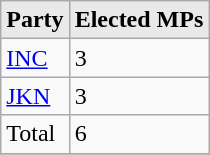<table class="wikitable sortable">
<tr>
<th style="background-color:#E9E9E9" align="left" valign="top">Party</th>
<th style="background-color:#E9E9E9" align="center" valign="top">Elected MPs</th>
</tr>
<tr>
<td><a href='#'>INC</a></td>
<td>3</td>
</tr>
<tr>
<td><a href='#'>JKN</a></td>
<td>3</td>
</tr>
<tr>
<td>Total</td>
<td>6</td>
</tr>
<tr>
</tr>
</table>
